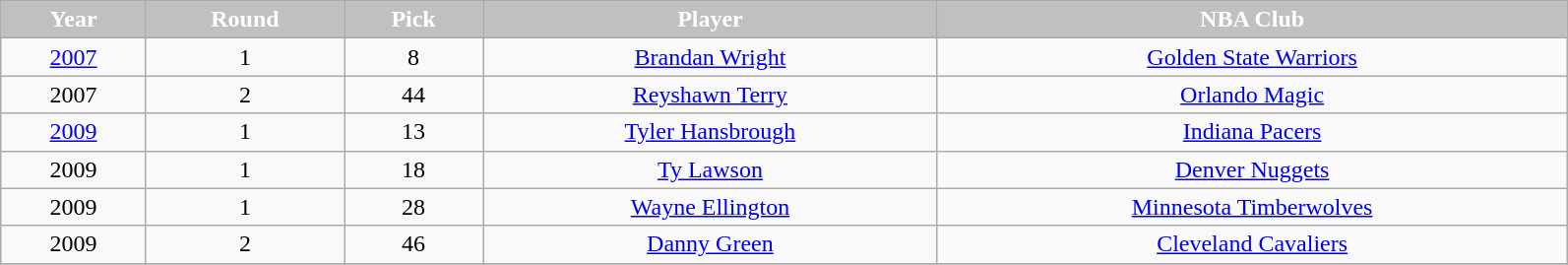<table class="wikitable" width="84%">
<tr align="center"  style="background:silver;color:#FFFFFF;">
<td><strong>Year</strong></td>
<td><strong>Round</strong></td>
<td><strong>Pick</strong></td>
<td><strong>Player</strong></td>
<td><strong>NBA Club</strong></td>
</tr>
<tr align="center" bgcolor="">
<td><a href='#'>2007</a></td>
<td>1</td>
<td>8</td>
<td><a href='#'>Brandan Wright</a></td>
<td><a href='#'>Golden State Warriors</a></td>
</tr>
<tr align="center" bgcolor="">
<td>2007</td>
<td>2</td>
<td>44</td>
<td><a href='#'>Reyshawn Terry</a></td>
<td><a href='#'>Orlando Magic</a></td>
</tr>
<tr align="center" bgcolor="">
<td><a href='#'>2009</a></td>
<td>1</td>
<td>13</td>
<td><a href='#'>Tyler Hansbrough</a></td>
<td><a href='#'>Indiana Pacers</a></td>
</tr>
<tr align="center" bgcolor="">
<td>2009</td>
<td>1</td>
<td>18</td>
<td><a href='#'>Ty Lawson</a></td>
<td><a href='#'>Denver Nuggets</a></td>
</tr>
<tr align="center" bgcolor="">
<td>2009</td>
<td>1</td>
<td>28</td>
<td><a href='#'>Wayne Ellington</a></td>
<td><a href='#'>Minnesota Timberwolves</a></td>
</tr>
<tr align="center" bgcolor="">
<td>2009</td>
<td>2</td>
<td>46</td>
<td><a href='#'>Danny Green</a></td>
<td><a href='#'>Cleveland Cavaliers</a></td>
</tr>
<tr align="center" bgcolor="">
</tr>
</table>
